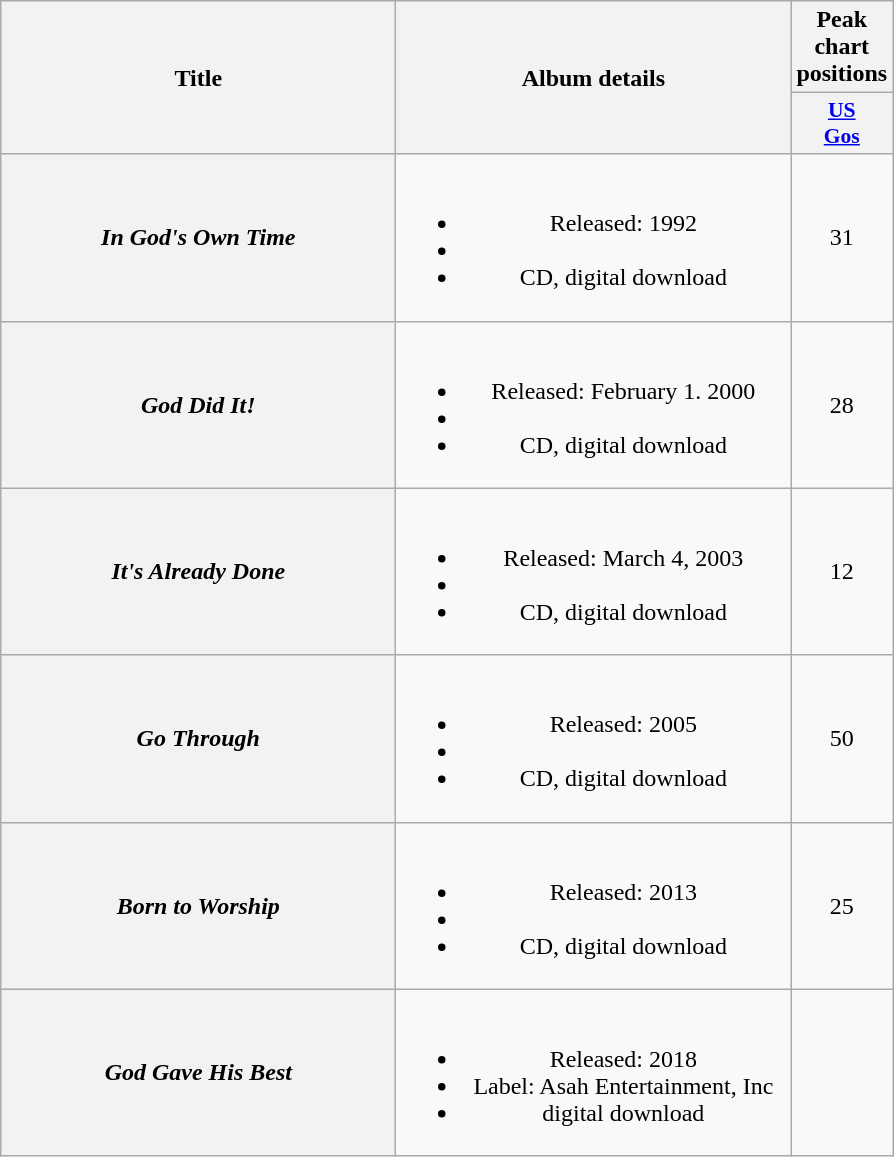<table class="wikitable plainrowheaders" style="text-align:center;">
<tr>
<th scope="col" rowspan="2" style="width:16em;">Title</th>
<th scope="col" rowspan="2" style="width:16em;">Album details</th>
<th scope="col" colspan="1">Peak chart positions</th>
</tr>
<tr>
<th style="width:3em; font-size:90%"><a href='#'>US<br>Gos</a></th>
</tr>
<tr>
<th scope="row"><em>In God's Own Time</em></th>
<td><br><ul><li>Released: 1992</li><li></li><li>CD, digital download</li></ul></td>
<td>31</td>
</tr>
<tr>
<th scope="row"><em>God Did It!</em></th>
<td><br><ul><li>Released: February 1. 2000</li><li></li><li>CD, digital download</li></ul></td>
<td>28</td>
</tr>
<tr>
<th scope="row"><em>It's Already Done</em></th>
<td><br><ul><li>Released: March 4, 2003</li><li></li><li>CD, digital download</li></ul></td>
<td>12</td>
</tr>
<tr>
<th scope="row"><em>Go Through</em></th>
<td><br><ul><li>Released: 2005</li><li></li><li>CD, digital download</li></ul></td>
<td>50</td>
</tr>
<tr>
<th scope="row"><em>Born to Worship</em></th>
<td><br><ul><li>Released: 2013</li><li></li><li>CD, digital download</li></ul></td>
<td>25</td>
</tr>
<tr>
<th scope="row"><em>God Gave His Best</em></th>
<td><br><ul><li>Released: 2018</li><li>Label: Asah Entertainment, Inc</li><li>digital download</li></ul></td>
<td></td>
</tr>
</table>
